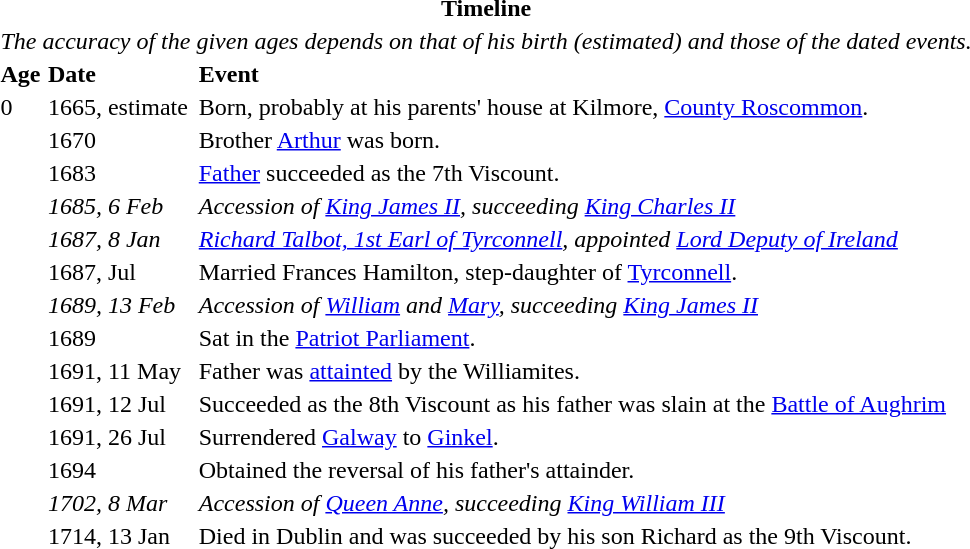<table>
<tr>
<th colspan=3>Timeline</th>
</tr>
<tr>
<td colspan=3><em>The accuracy of the given ages depends on that of his birth (estimated) and those of the dated events.</em></td>
</tr>
<tr>
<th align="left">Age</th>
<th align="left">Date</th>
<th align="left">Event</th>
</tr>
<tr>
<td>0</td>
<td>1665, estimate</td>
<td>Born, probably at his parents' house at Kilmore, <a href='#'>County Roscommon</a>.</td>
</tr>
<tr>
<td></td>
<td>1670</td>
<td>Brother <a href='#'>Arthur</a> was born.</td>
</tr>
<tr>
<td></td>
<td>1683</td>
<td><a href='#'>Father</a> succeeded as the 7th Viscount.</td>
</tr>
<tr>
<td></td>
<td><em>1685, 6 Feb</em></td>
<td><em>Accession of <a href='#'>King James II</a>, succeeding <a href='#'>King Charles II</a></em></td>
</tr>
<tr>
<td></td>
<td><em>1687, 8 Jan</em></td>
<td><em><a href='#'>Richard Talbot, 1st Earl of Tyrconnell</a>, appointed <a href='#'>Lord Deputy of Ireland</a></em></td>
</tr>
<tr>
<td></td>
<td>1687, Jul</td>
<td>Married Frances Hamilton, step-daughter of <a href='#'>Tyrconnell</a>.</td>
</tr>
<tr>
<td></td>
<td><em>1689, 13 Feb</em></td>
<td><em>Accession of <a href='#'>William</a> and <a href='#'>Mary</a>, succeeding <a href='#'>King James II</a></em></td>
</tr>
<tr>
<td></td>
<td>1689</td>
<td>Sat in the <a href='#'>Patriot Parliament</a>.</td>
</tr>
<tr>
<td></td>
<td>1691, 11 May</td>
<td>Father was <a href='#'>attainted</a> by the Williamites.</td>
</tr>
<tr>
<td></td>
<td>1691, 12 Jul</td>
<td>Succeeded as the 8th Viscount as his father was slain at the <a href='#'>Battle of Aughrim</a></td>
</tr>
<tr>
<td></td>
<td>1691, 26 Jul</td>
<td>Surrendered <a href='#'>Galway</a> to <a href='#'>Ginkel</a>.</td>
</tr>
<tr>
<td></td>
<td>1694</td>
<td>Obtained the reversal of his father's attainder.</td>
</tr>
<tr>
<td></td>
<td><em>1702, 8 Mar</em></td>
<td><em>Accession of <a href='#'>Queen Anne</a>, succeeding <a href='#'>King William III</a></em></td>
</tr>
<tr>
<td></td>
<td>1714, 13 Jan</td>
<td>Died in Dublin and was succeeded by his son Richard as the 9th Viscount.</td>
</tr>
</table>
